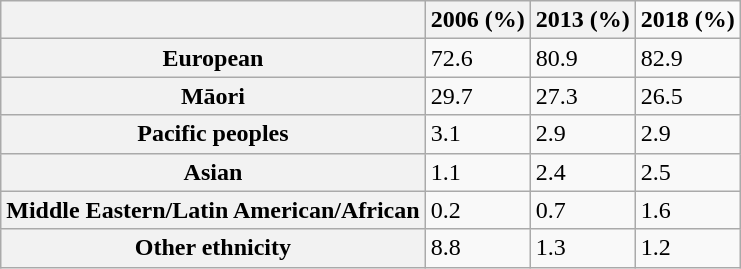<table class="wikitable sortable">
<tr>
<th></th>
<th>2006 (%)</th>
<th>2013 (%)</th>
<td><strong>2018 (%)</strong></td>
</tr>
<tr>
<th>European</th>
<td>72.6</td>
<td>80.9</td>
<td>82.9</td>
</tr>
<tr>
<th>Māori</th>
<td>29.7</td>
<td>27.3</td>
<td>26.5</td>
</tr>
<tr>
<th>Pacific peoples</th>
<td>3.1</td>
<td>2.9</td>
<td>2.9</td>
</tr>
<tr>
<th>Asian</th>
<td>1.1</td>
<td>2.4</td>
<td>2.5</td>
</tr>
<tr>
<th>Middle Eastern/Latin American/African</th>
<td>0.2</td>
<td>0.7</td>
<td>1.6</td>
</tr>
<tr>
<th>Other ethnicity</th>
<td>8.8</td>
<td>1.3</td>
<td>1.2</td>
</tr>
</table>
